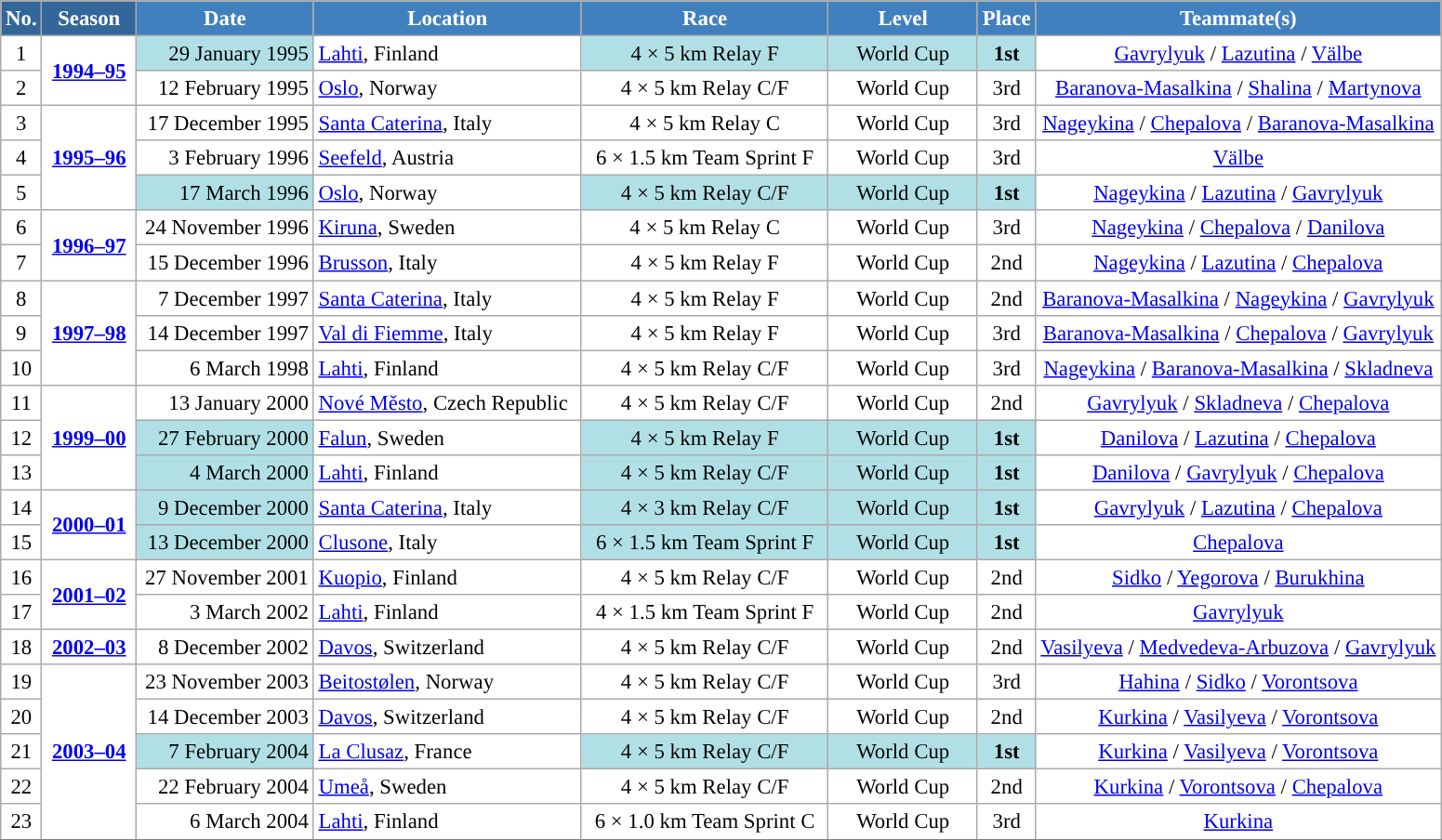<table class="wikitable sortable" style="font-size:95%; text-align:center; border:grey solid 1px; border-collapse:collapse; background:#ffffff;">
<tr style="background:#efefef;">
<th style="background-color:#369; color:white;">No.</th>
<th style="background-color:#369; color:white;">Season</th>
<th style="background-color:#4180be; color:white; width:120px;">Date</th>
<th style="background-color:#4180be; color:white; width:185px;">Location</th>
<th style="background-color:#4180be; color:white; width:170px;">Race</th>
<th style="background-color:#4180be; color:white; width:100px;">Level</th>
<th style="background-color:#4180be; color:white;">Place</th>
<th style="background-color:#4180be; color:white;">Teammate(s)</th>
</tr>
<tr>
<td align=center>1</td>
<td rowspan=2 align=center><strong><a href='#'>1994–95</a></strong></td>
<td bgcolor="#BOEOE6" align=right>29 January 1995</td>
<td align=left> <a href='#'>Lahti</a>, Finland</td>
<td bgcolor="#BOEOE6">4 × 5 km Relay F</td>
<td bgcolor="#BOEOE6">World Cup</td>
<td bgcolor="#BOEOE6"><strong>1st</strong></td>
<td><a href='#'>Gavrylyuk</a> / <a href='#'>Lazutina</a> / <a href='#'>Välbe</a></td>
</tr>
<tr>
<td align=center>2</td>
<td align=right>12 February 1995</td>
<td align=left> <a href='#'>Oslo</a>, Norway</td>
<td>4 × 5 km Relay C/F</td>
<td>World Cup</td>
<td>3rd</td>
<td><a href='#'>Baranova-Masalkina</a> / <a href='#'>Shalina</a> / <a href='#'>Martynova</a></td>
</tr>
<tr>
<td align=center>3</td>
<td rowspan=3 align=center><strong> <a href='#'>1995–96</a> </strong></td>
<td align=right>17 December 1995</td>
<td align=left> <a href='#'>Santa Caterina</a>, Italy</td>
<td>4 × 5 km Relay C</td>
<td>World Cup</td>
<td>3rd</td>
<td><a href='#'>Nageykina</a> / <a href='#'>Chepalova</a> / <a href='#'>Baranova-Masalkina</a></td>
</tr>
<tr>
<td align=center>4</td>
<td align=right>3 February 1996</td>
<td align=left> <a href='#'>Seefeld</a>, Austria</td>
<td>6 × 1.5 km Team Sprint F</td>
<td>World Cup</td>
<td>3rd</td>
<td><a href='#'>Välbe</a></td>
</tr>
<tr>
<td align=center>5</td>
<td bgcolor="#BOEOE6" align=right>17 March 1996</td>
<td align=left> <a href='#'>Oslo</a>, Norway</td>
<td bgcolor="#BOEOE6">4 × 5 km Relay C/F</td>
<td bgcolor="#BOEOE6">World Cup</td>
<td bgcolor="#BOEOE6"><strong>1st</strong></td>
<td><a href='#'>Nageykina</a> /  <a href='#'>Lazutina</a> / <a href='#'>Gavrylyuk</a></td>
</tr>
<tr>
<td align=center>6</td>
<td rowspan=2 align=center><strong> <a href='#'>1996–97</a> </strong></td>
<td align=right>24 November 1996</td>
<td align=left> <a href='#'>Kiruna</a>, Sweden</td>
<td>4 × 5 km Relay C</td>
<td>World Cup</td>
<td>3rd</td>
<td><a href='#'>Nageykina</a> / <a href='#'>Chepalova</a> / <a href='#'>Danilova</a></td>
</tr>
<tr>
<td align=center>7</td>
<td align=right>15 December 1996</td>
<td align=left> <a href='#'>Brusson</a>, Italy</td>
<td>4  × 5 km Relay F</td>
<td>World Cup</td>
<td>2nd</td>
<td><a href='#'>Nageykina</a> / <a href='#'>Lazutina</a> / <a href='#'>Chepalova</a></td>
</tr>
<tr>
<td align=center>8</td>
<td rowspan=3 align=center><strong> <a href='#'>1997–98</a> </strong></td>
<td align=right>7 December 1997</td>
<td align=left> <a href='#'>Santa Caterina</a>, Italy</td>
<td>4 × 5 km Relay F</td>
<td>World Cup</td>
<td>2nd</td>
<td><a href='#'>Baranova-Masalkina</a> / <a href='#'>Nageykina</a> / <a href='#'>Gavrylyuk</a></td>
</tr>
<tr>
<td align=center>9</td>
<td align=right>14 December 1997</td>
<td align=left> <a href='#'>Val di Fiemme</a>, Italy</td>
<td>4 × 5 km Relay F</td>
<td>World Cup</td>
<td>3rd</td>
<td><a href='#'>Baranova-Masalkina</a> / <a href='#'>Chepalova</a> / <a href='#'>Gavrylyuk</a></td>
</tr>
<tr>
<td align=center>10</td>
<td align=right>6 March 1998</td>
<td align=left> <a href='#'>Lahti</a>, Finland</td>
<td>4 × 5 km Relay C/F</td>
<td>World Cup</td>
<td>3rd</td>
<td><a href='#'>Nageykina</a> / <a href='#'>Baranova-Masalkina</a> / <a href='#'>Skladneva</a></td>
</tr>
<tr>
<td align=center>11</td>
<td rowspan=3 align=center><strong> <a href='#'>1999–00</a> </strong></td>
<td align=right>13 January 2000</td>
<td align=left> <a href='#'>Nové Město</a>, Czech Republic</td>
<td>4 × 5 km Relay C/F</td>
<td>World Cup</td>
<td>2nd</td>
<td><a href='#'>Gavrylyuk</a> / <a href='#'>Skladneva</a> / <a href='#'>Chepalova</a></td>
</tr>
<tr>
<td align=center>12</td>
<td bgcolor="#BOEOE6" align=right>27 February 2000</td>
<td align=left> <a href='#'>Falun</a>, Sweden</td>
<td bgcolor="#BOEOE6">4 × 5 km Relay F</td>
<td bgcolor="#BOEOE6">World Cup</td>
<td bgcolor="#BOEOE6"><strong>1st</strong></td>
<td><a href='#'>Danilova</a> / <a href='#'>Lazutina</a> / <a href='#'>Chepalova</a></td>
</tr>
<tr>
<td align=center>13</td>
<td bgcolor="#BOEOE6" align=right>4 March 2000</td>
<td align=left> <a href='#'>Lahti</a>, Finland</td>
<td bgcolor="#BOEOE6">4 × 5 km Relay C/F</td>
<td bgcolor="#BOEOE6">World Cup</td>
<td bgcolor="#BOEOE6"><strong>1st</strong></td>
<td><a href='#'>Danilova</a> / <a href='#'>Gavrylyuk</a> / <a href='#'>Chepalova</a></td>
</tr>
<tr>
<td align=center>14</td>
<td rowspan=2 align=center><strong><a href='#'>2000–01</a></strong></td>
<td bgcolor="#BOEOE6" align=right>9 December 2000</td>
<td align=left> <a href='#'>Santa Caterina</a>, Italy</td>
<td bgcolor="#BOEOE6">4 × 3 km Relay C/F</td>
<td bgcolor="#BOEOE6">World Cup</td>
<td bgcolor="#BOEOE6"><strong>1st</strong></td>
<td><a href='#'>Gavrylyuk</a> / <a href='#'>Lazutina</a> / <a href='#'>Chepalova</a></td>
</tr>
<tr>
<td align=center>15</td>
<td bgcolor="#BOEOE6" align=right>13 December 2000</td>
<td align=left> <a href='#'>Clusone</a>, Italy</td>
<td bgcolor="#BOEOE6">6 × 1.5 km Team Sprint F</td>
<td bgcolor="#BOEOE6">World Cup</td>
<td bgcolor="#BOEOE6"><strong>1st</strong></td>
<td><a href='#'>Chepalova</a></td>
</tr>
<tr>
<td align=center>16</td>
<td rowspan=2 align=center><strong> <a href='#'>2001–02</a> </strong></td>
<td align=right>27 November 2001</td>
<td align=left> <a href='#'>Kuopio</a>, Finland</td>
<td>4 × 5 km Relay C/F</td>
<td>World Cup</td>
<td>2nd</td>
<td><a href='#'>Sidko</a> / <a href='#'>Yegorova</a> / <a href='#'>Burukhina</a></td>
</tr>
<tr>
<td align=center>17</td>
<td align=right>3 March 2002</td>
<td align=left> <a href='#'>Lahti</a>, Finland</td>
<td>4 × 1.5 km Team Sprint F</td>
<td>World Cup</td>
<td>2nd</td>
<td><a href='#'>Gavrylyuk</a></td>
</tr>
<tr>
<td align=center>18</td>
<td rowspan=1 align=center><strong> <a href='#'>2002–03</a> </strong></td>
<td align=right>8 December 2002</td>
<td align=left> <a href='#'>Davos</a>, Switzerland</td>
<td>4 × 5 km Relay C/F</td>
<td>World Cup</td>
<td>2nd</td>
<td><a href='#'>Vasilyeva</a> / <a href='#'>Medvedeva-Arbuzova</a> / <a href='#'>Gavrylyuk</a></td>
</tr>
<tr>
<td align=center>19</td>
<td rowspan=5 align=center><strong> <a href='#'>2003–04</a> </strong></td>
<td align=right>23 November 2003</td>
<td align=left> <a href='#'>Beitostølen</a>, Norway</td>
<td>4 × 5 km Relay C/F</td>
<td>World Cup</td>
<td>3rd</td>
<td><a href='#'>Hahina</a> / <a href='#'>Sidko</a> / <a href='#'>Vorontsova</a></td>
</tr>
<tr>
<td align=center>20</td>
<td align=right>14 December 2003</td>
<td align=left> <a href='#'>Davos</a>, Switzerland</td>
<td>4 × 5 km Relay C/F</td>
<td>World Cup</td>
<td>2nd</td>
<td><a href='#'>Kurkina</a> / <a href='#'>Vasilyeva</a> / <a href='#'>Vorontsova</a></td>
</tr>
<tr>
<td align=center>21</td>
<td bgcolor="#BOEOE6" align=right>7 February 2004</td>
<td align=left> <a href='#'>La Clusaz</a>, France</td>
<td bgcolor="#BOEOE6">4 × 5 km Relay C/F</td>
<td bgcolor="#BOEOE6">World Cup</td>
<td bgcolor="#BOEOE6"><strong>1st</strong></td>
<td><a href='#'>Kurkina</a> / <a href='#'>Vasilyeva</a> / <a href='#'>Vorontsova</a></td>
</tr>
<tr>
<td align=center>22</td>
<td align=right>22 February 2004</td>
<td align=left> <a href='#'>Umeå</a>, Sweden</td>
<td>4 × 5 km Relay C/F</td>
<td>World Cup</td>
<td>2nd</td>
<td><a href='#'>Kurkina</a> / <a href='#'>Vorontsova</a> / <a href='#'>Chepalova</a></td>
</tr>
<tr>
<td align=center>23</td>
<td align=right>6 March 2004</td>
<td align=left> <a href='#'>Lahti</a>, Finland</td>
<td>6 × 1.0 km Team Sprint C</td>
<td>World Cup</td>
<td>3rd</td>
<td><a href='#'>Kurkina</a></td>
</tr>
<tr>
</tr>
</table>
